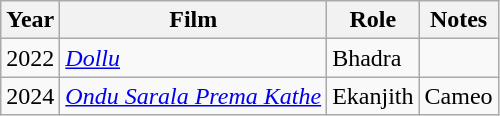<table class="wikitable sortable">
<tr>
<th>Year</th>
<th>Film</th>
<th>Role</th>
<th>Notes</th>
</tr>
<tr>
<td>2022</td>
<td><em><a href='#'>Dollu</a></em></td>
<td>Bhadra</td>
<td></td>
</tr>
<tr>
<td>2024</td>
<td><em><a href='#'>Ondu Sarala Prema Kathe</a></em></td>
<td>Ekanjith</td>
<td>Cameo</td>
</tr>
</table>
